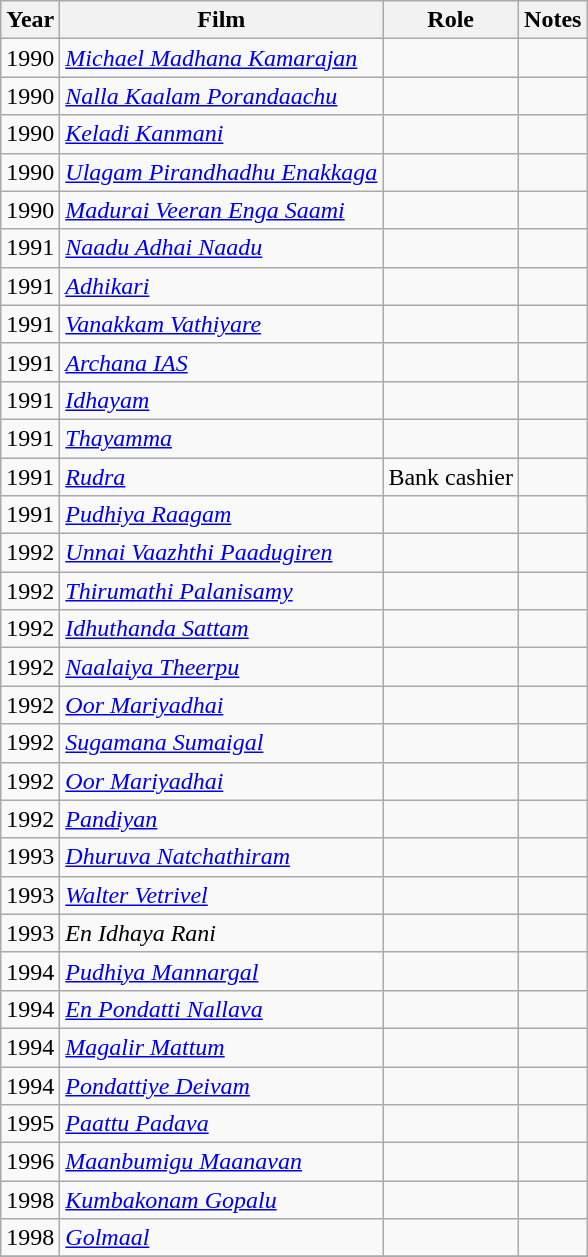<table class="wikitable sortable">
<tr>
<th>Year</th>
<th>Film</th>
<th>Role</th>
<th>Notes</th>
</tr>
<tr>
<td>1990</td>
<td><em><a href='#'>Michael Madhana Kamarajan</a></em></td>
<td></td>
<td></td>
</tr>
<tr>
<td>1990</td>
<td><em><a href='#'>Nalla Kaalam Porandaachu</a></em></td>
<td></td>
<td></td>
</tr>
<tr>
<td>1990</td>
<td><em><a href='#'>Keladi Kanmani</a></em></td>
<td></td>
<td></td>
</tr>
<tr>
<td>1990</td>
<td><em><a href='#'>Ulagam Pirandhadhu Enakkaga</a></em></td>
<td></td>
<td></td>
</tr>
<tr>
<td>1990</td>
<td><em><a href='#'>Madurai Veeran Enga Saami</a></em></td>
<td></td>
<td></td>
</tr>
<tr>
<td>1991</td>
<td><em><a href='#'>Naadu Adhai Naadu</a></em></td>
<td></td>
<td></td>
</tr>
<tr>
<td>1991</td>
<td><em><a href='#'>Adhikari</a></em></td>
<td></td>
<td></td>
</tr>
<tr>
<td>1991</td>
<td><em><a href='#'>Vanakkam Vathiyare</a></em></td>
<td></td>
<td></td>
</tr>
<tr>
<td>1991</td>
<td><em><a href='#'>Archana IAS</a></em></td>
<td></td>
<td></td>
</tr>
<tr>
<td>1991</td>
<td><a href='#'><em>Idhayam</em></a></td>
<td></td>
<td></td>
</tr>
<tr>
<td>1991</td>
<td><em><a href='#'>Thayamma</a></em></td>
<td></td>
<td></td>
</tr>
<tr>
<td>1991</td>
<td><a href='#'><em>Rudra</em></a></td>
<td>Bank cashier</td>
<td></td>
</tr>
<tr>
<td>1991</td>
<td><em><a href='#'>Pudhiya Raagam</a></em></td>
<td></td>
<td></td>
</tr>
<tr>
<td>1992</td>
<td><em><a href='#'>Unnai Vaazhthi Paadugiren</a></em></td>
<td></td>
<td></td>
</tr>
<tr>
<td>1992</td>
<td><em><a href='#'>Thirumathi Palanisamy</a></em></td>
<td></td>
<td></td>
</tr>
<tr>
<td>1992</td>
<td><em><a href='#'>Idhuthanda Sattam</a></em></td>
<td></td>
<td></td>
</tr>
<tr>
<td>1992</td>
<td><em><a href='#'>Naalaiya Theerpu</a></em></td>
<td></td>
<td></td>
</tr>
<tr>
<td>1992</td>
<td><em><a href='#'>Oor Mariyadhai</a></em></td>
<td></td>
<td></td>
</tr>
<tr>
<td>1992</td>
<td><em><a href='#'>Sugamana Sumaigal</a></em></td>
<td></td>
<td></td>
</tr>
<tr>
<td>1992</td>
<td><em><a href='#'>Oor Mariyadhai</a></em></td>
<td></td>
<td></td>
</tr>
<tr>
<td>1992</td>
<td><a href='#'><em>Pandiyan</em></a></td>
<td></td>
<td></td>
</tr>
<tr>
<td>1993</td>
<td><em><a href='#'>Dhuruva Natchathiram</a></em></td>
<td></td>
<td></td>
</tr>
<tr>
<td>1993</td>
<td><em><a href='#'>Walter Vetrivel</a></em></td>
<td></td>
<td></td>
</tr>
<tr>
<td>1993</td>
<td><em>En Idhaya Rani</em></td>
<td></td>
<td></td>
</tr>
<tr>
<td>1994</td>
<td><em><a href='#'>Pudhiya Mannargal</a></em></td>
<td></td>
<td></td>
</tr>
<tr>
<td>1994</td>
<td><em><a href='#'>En Pondatti Nallava</a></em></td>
<td></td>
<td></td>
</tr>
<tr>
<td>1994</td>
<td><em><a href='#'>Magalir Mattum</a></em></td>
<td></td>
<td></td>
</tr>
<tr>
<td>1994</td>
<td><em><a href='#'>Pondattiye Deivam</a></em></td>
<td></td>
<td></td>
</tr>
<tr>
<td>1995</td>
<td><em><a href='#'>Paattu Padava</a></em></td>
<td></td>
<td></td>
</tr>
<tr>
<td>1996</td>
<td><em><a href='#'>Maanbumigu Maanavan</a></em></td>
<td></td>
<td></td>
</tr>
<tr>
<td>1998</td>
<td><em><a href='#'>Kumbakonam Gopalu</a></em></td>
<td></td>
<td></td>
</tr>
<tr>
<td>1998</td>
<td><a href='#'><em>Golmaal</em></a></td>
<td></td>
<td></td>
</tr>
<tr>
</tr>
</table>
